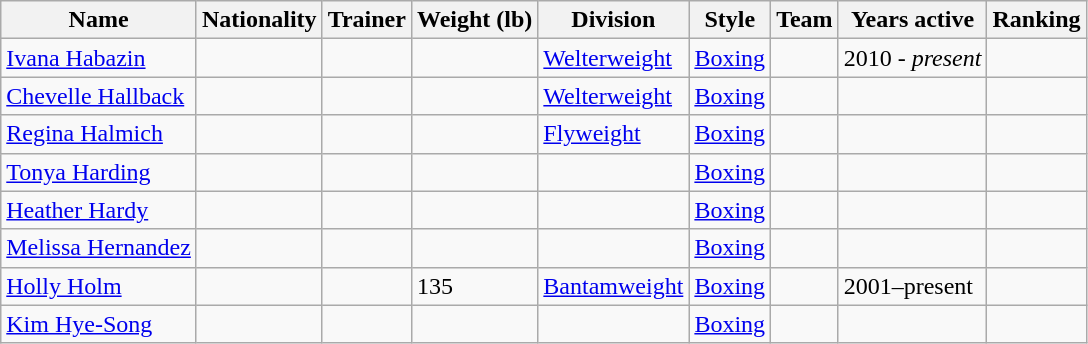<table class="wikitable sortable">
<tr>
<th><strong>Name</strong></th>
<th><strong>Nationality</strong></th>
<th><strong>Trainer</strong></th>
<th><strong>Weight (lb)</strong></th>
<th><strong>Division</strong></th>
<th><strong>Style</strong></th>
<th><strong>Team</strong></th>
<th><strong>Years active</strong></th>
<th><strong>Ranking</strong></th>
</tr>
<tr>
<td><a href='#'>Ivana Habazin</a></td>
<td></td>
<td></td>
<td></td>
<td><a href='#'>Welterweight</a></td>
<td><a href='#'>Boxing</a></td>
<td></td>
<td>2010 - <em>present</em></td>
<td></td>
</tr>
<tr>
<td><a href='#'>Chevelle Hallback</a></td>
<td></td>
<td></td>
<td></td>
<td><a href='#'>Welterweight</a></td>
<td><a href='#'>Boxing</a></td>
<td></td>
<td></td>
<td></td>
</tr>
<tr>
<td><a href='#'>Regina Halmich</a></td>
<td></td>
<td></td>
<td></td>
<td><a href='#'>Flyweight</a></td>
<td><a href='#'>Boxing</a></td>
<td></td>
<td></td>
<td></td>
</tr>
<tr>
<td><a href='#'>Tonya Harding</a></td>
<td></td>
<td></td>
<td></td>
<td></td>
<td><a href='#'>Boxing</a></td>
<td></td>
<td></td>
<td></td>
</tr>
<tr>
<td><a href='#'>Heather Hardy</a></td>
<td></td>
<td></td>
<td></td>
<td></td>
<td><a href='#'>Boxing</a></td>
<td></td>
<td></td>
<td></td>
</tr>
<tr>
<td><a href='#'>Melissa Hernandez</a></td>
<td></td>
<td></td>
<td></td>
<td></td>
<td><a href='#'>Boxing</a></td>
<td></td>
<td></td>
<td></td>
</tr>
<tr>
<td><a href='#'>Holly Holm</a></td>
<td></td>
<td></td>
<td>135</td>
<td><a href='#'>Bantamweight</a></td>
<td><a href='#'>Boxing</a></td>
<td></td>
<td>2001–present</td>
<td></td>
</tr>
<tr>
<td><a href='#'>Kim Hye-Song</a></td>
<td></td>
<td></td>
<td></td>
<td></td>
<td><a href='#'>Boxing</a></td>
<td></td>
<td></td>
<td></td>
</tr>
</table>
